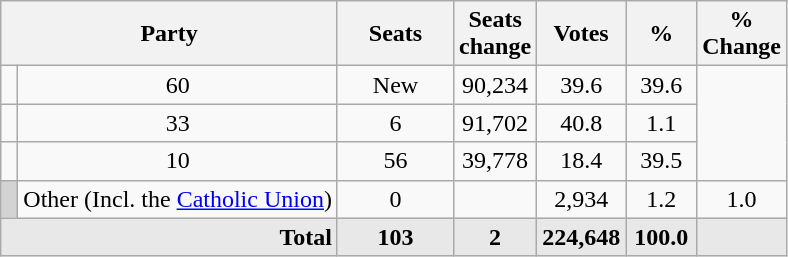<table class="wikitable sortable">
<tr>
<th style="width:200px" colspan=2>Party</th>
<th style="width:70px;">Seats</th>
<th style="width:40px;">Seats change</th>
<th style="width:40px;">Votes</th>
<th style="width:40px;">%</th>
<th style="width:40px;">% Change</th>
</tr>
<tr>
<td></td>
<td align=center>60</td>
<td align=center>New</td>
<td align=center>90,234</td>
<td align=center>39.6</td>
<td align=center>39.6</td>
</tr>
<tr>
<td></td>
<td align="center">33</td>
<td align="center">6</td>
<td align="center">91,702</td>
<td align="center">40.8</td>
<td align="center">1.1</td>
</tr>
<tr>
<td></td>
<td align=center>10</td>
<td align=center>56</td>
<td align=center>39,778</td>
<td align=center>18.4</td>
<td align=center>39.5</td>
</tr>
<tr>
<td style="background-color:#D3D3D3"> </td>
<td>Other (Incl. the <a href='#'>Catholic Union</a>)</td>
<td align="center">0</td>
<td></td>
<td align="center">2,934</td>
<td align="center">1.2</td>
<td align="center">1.0</td>
</tr>
<tr class="sortbottom" style="font-weight:bold; background:rgb(232,232,232);">
<td colspan=2 style=text-align:right>Total</td>
<td align=center>103</td>
<td align=center>2</td>
<td align=center>224,648</td>
<td align=center>100.0</td>
<td align=center></td>
</tr>
</table>
